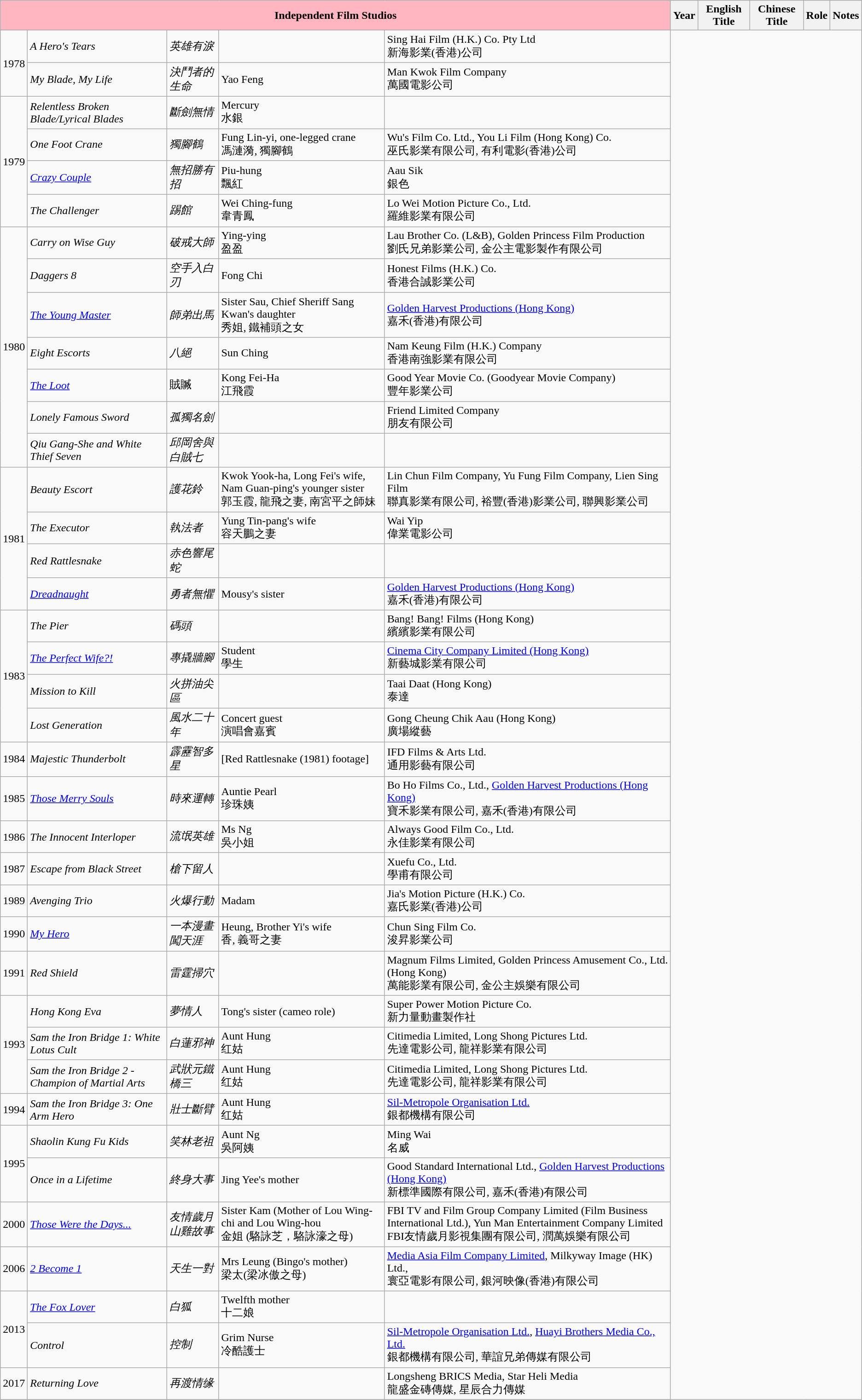<table class="wikitable sortable">
<tr>
<th colspan=5 style="background: lightpink;">Independent Film Studios</th>
<th>Year</th>
<th>English Title</th>
<th>Chinese Title</th>
<th>Role</th>
<th>Notes</th>
</tr>
<tr>
<td rowspan="2">1978</td>
<td><em>A Hero's Tears</em></td>
<td><em>英雄有淚</em></td>
<td></td>
<td>Sing Hai Film (H.K.) Co. Pty Ltd <br>新海影業(香港)公司<br></td>
</tr>
<tr>
<td><em>My Blade, My Life</em></td>
<td><em>決鬥者的生命</em></td>
<td>Yao Feng</td>
<td>Man Kwok Film Company <br>萬國電影公司<br></td>
</tr>
<tr>
<td rowspan="4">1979</td>
<td><em>Relentless Broken Blade/Lyrical Blades</em></td>
<td><em>斷劍無情</em></td>
<td>Mercury<br>水銀<br></td>
<td></td>
</tr>
<tr>
<td><em>One Foot Crane</em></td>
<td><em>獨腳鶴</em></td>
<td>Fung Lin-yi, one-legged crane<br>馮漣漪, 獨腳鶴<br></td>
<td>Wu's Film Co. Ltd., You Li Film (Hong Kong) Co. <br>巫氏影業有限公司, 有利電影(香港)公司<br></td>
</tr>
<tr>
<td><em><a href='#'>Crazy Couple</a></em></td>
<td><em>無招勝有招</em></td>
<td>Piu-hung <br>飄紅<br></td>
<td>Aau Sik <br>銀色<br></td>
</tr>
<tr>
<td><em>The Challenger</em></td>
<td><em>踢館</em></td>
<td>Wei Ching-fung<br>韋青鳳<br></td>
<td>Lo Wei Motion Picture Co., Ltd. <br>羅維影業有限公司<br></td>
</tr>
<tr>
<td rowspan="7">1980</td>
<td><em>Carry on Wise Guy</em></td>
<td><em>破戒大師</em></td>
<td>Ying-ying<br>盈盈<br></td>
<td>Lau Brother Co. (L&B), Golden Princess Film Production <br>劉氏兄弟影業公司, 金公主電影製作有限公司</td>
</tr>
<tr>
<td><em>Daggers 8</em></td>
<td><em>空手入白刃</em></td>
<td>Fong Chi</td>
<td>Honest Films (H.K.) Co. <br>香港合誠影業公司 <br></td>
</tr>
<tr>
<td><em><a href='#'>The Young Master</a></em></td>
<td><em>師弟出馬</em></td>
<td>Sister Sau, Chief Sheriff Sang Kwan's daughter<br>秀姐, 鐵補頭之女<br></td>
<td><a href='#'>Golden Harvest Productions (Hong Kong)</a><br>嘉禾(香港)有限公司<br></td>
</tr>
<tr>
<td><em>Eight Escorts</em></td>
<td><em>八絕</em></td>
<td>Sun Ching</td>
<td>Nam Keung Film (H.K.) Company <br> 香港南強影業有限公司<br></td>
</tr>
<tr>
<td><em><a href='#'>The Loot</a></em></td>
<td>賊贓</td>
<td>Kong Fei-Ha<br>江飛霞<br></td>
<td>Good Year Movie Co. (Goodyear Movie Company)<br>豐年影業公司<br></td>
</tr>
<tr>
<td><em>Lonely Famous Sword</em></td>
<td><em>孤獨名劍</em></td>
<td></td>
<td>Friend Limited Company<br>朋友有限公司<br></td>
</tr>
<tr>
<td><em>Qiu Gang-She and White Thief Seven</em></td>
<td><em>邱岡舍與白賊七</em></td>
<td></td>
<td></td>
</tr>
<tr>
<td rowspan="4">1981</td>
<td><em>Beauty Escort</em></td>
<td><em>護花鈴</em></td>
<td>Kwok Yook-ha, Long Fei's wife, Nam Guan-ping's younger sister<br>郭玉霞, 龍飛之妻, 南宮平之師妹<br></td>
<td>Lin Chun Film Company, Yu Fung Film Company, Lien Sing Film<br>聯真影業有限公司, 裕豐(香港)影業公司, 聯興影業公司</td>
</tr>
<tr>
<td><em>The Executor</em></td>
<td><em>執法者</em></td>
<td>Yung Tin-pang's wife<br>容天鵬之妻<br></td>
<td>Wai Yip <br> 偉業電影公司<br></td>
</tr>
<tr>
<td><em>Red Rattlesnake</em></td>
<td><em>赤色響尾蛇</em></td>
<td></td>
<td></td>
</tr>
<tr>
<td><em><a href='#'>Dreadnaught</a></em></td>
<td><em>勇者無懼</em></td>
<td>Mousy's sister</td>
<td><a href='#'>Golden Harvest Productions (Hong Kong)</a><br>嘉禾(香港)有限公司<br></td>
</tr>
<tr>
<td rowspan="4">1983</td>
<td><em>The Pier</em></td>
<td><em>碼頭</em></td>
<td></td>
<td>Bang! Bang! Films (Hong Kong) <br>繽繽影業有限公司<br></td>
</tr>
<tr>
<td><em><a href='#'>The Perfect Wife?!</a></em></td>
<td><em>專撬牆腳</em></td>
<td>Student <br>學生<br></td>
<td><a href='#'>Cinema City Company Limited (Hong Kong)</a><br>新藝城影業有限公司<br></td>
</tr>
<tr>
<td><em>Mission to Kill</em></td>
<td><em>火拼油尖區</em></td>
<td></td>
<td>Taai Daat (Hong Kong)<br>泰達<br></td>
</tr>
<tr>
<td><em>Lost Generation</em></td>
<td><em>風水二十年</em></td>
<td>Concert guest<br>演唱會嘉賓<br></td>
<td>Gong Cheung Chik Aau (Hong Kong)<br>廣場縱藝<br></td>
</tr>
<tr>
<td>1984</td>
<td><em>Majestic Thunderbolt</em></td>
<td><em>霹靂智多星</em></td>
<td>[Red Rattlesnake (1981) footage]</td>
<td>IFD Films & Arts Ltd.<br>通用影藝有限公司<br></td>
</tr>
<tr>
<td>1985</td>
<td><em><a href='#'>Those Merry Souls</a></em></td>
<td><em>時來運轉</em></td>
<td>Auntie Pearl<br>珍珠姨<br></td>
<td>Bo Ho Films Co., Ltd., <a href='#'>Golden Harvest Productions (Hong Kong)</a><br>寶禾影業有限公司, 嘉禾(香港)有限公司<br></td>
</tr>
<tr>
<td>1986</td>
<td><em>The Innocent Interloper</em></td>
<td><em>流氓英雄</em></td>
<td>Ms Ng<br>吳小姐<br></td>
<td>Always Good Film Co., Ltd.<br>永佳影業有限公司<br></td>
</tr>
<tr>
<td>1987</td>
<td><em>Escape from Black Street</em></td>
<td><em>槍下留人</em></td>
<td></td>
<td>Xuefu Co., Ltd.<br>學甫有限公司<br></td>
</tr>
<tr>
<td>1989</td>
<td><em>Avenging Trio</em></td>
<td><em>火爆行動</em></td>
<td>Madam</td>
<td>Jia's Motion Picture (H.K.) Co.<br>嘉氏影業(香港)公司<br></td>
</tr>
<tr>
<td>1990</td>
<td><em><a href='#'>My Hero</a></em></td>
<td><em>一本漫畫闖天涯</em></td>
<td>Heung, Brother Yi's wife<br>香, 義哥之妻<br></td>
<td>Chun Sing Film Co.<br>浚昇影業公司<br></td>
</tr>
<tr>
<td>1991</td>
<td><em>Red Shield</em></td>
<td><em>雷霆掃穴</em></td>
<td></td>
<td>Magnum Films Limited, Golden Princess Amusement Co., Ltd. (Hong Kong)<br>萬能影業有限公司, 金公主娛樂有限公司<br></td>
</tr>
<tr>
<td rowspan="3">1993</td>
<td><em>Hong Kong Eva</em></td>
<td><em>夢情人</em></td>
<td>Tong's sister (cameo role)</td>
<td>Super Power Motion Picture Co.<br>新力量動畫製作社<br></td>
</tr>
<tr>
<td><em>Sam the Iron Bridge 1: White Lotus Cult</em></td>
<td><em>白蓮邪神</em></td>
<td>Aunt Hung<br>红姑<br></td>
<td>Citimedia Limited, Long Shong Pictures Ltd.<br>先達電影公司, 龍祥影業有限公司<br></td>
</tr>
<tr>
<td><em>Sam the Iron Bridge 2 - Champion of Martial Arts</em></td>
<td><em>武狀元鐵橋三</em></td>
<td>Aunt Hung<br>红姑<br></td>
<td>Citimedia Limited, Long Shong Pictures Ltd.<br>先達電影公司, 龍祥影業有限公司<br></td>
</tr>
<tr>
<td>1994</td>
<td><em>Sam the Iron Bridge 3: One Arm Hero</em></td>
<td><em>壯士斷臂</em></td>
<td>Aunt Hung<br>红姑<br></td>
<td><a href='#'>Sil-Metropole Organisation Ltd.</a><br> 銀都機構有限公司<br></td>
</tr>
<tr>
<td rowspan="2">1995</td>
<td><em>Shaolin Kung Fu Kids</em></td>
<td><em>笑林老祖</em></td>
<td>Aunt Ng <br>吳阿姨<br></td>
<td>Ming Wai<br>名威<br></td>
</tr>
<tr>
<td><em>Once in a Lifetime</em></td>
<td><em>終身大事</em></td>
<td>Jing Yee's mother</td>
<td>Good Standard International Ltd., <a href='#'>Golden Harvest Productions (Hong Kong)</a><br>新標準國際有限公司, 嘉禾(香港)有限公司<br></td>
</tr>
<tr>
<td>2000</td>
<td><em><a href='#'>Those Were the Days...</a></em></td>
<td><em>友情歲月山雞故事</em></td>
<td>Sister Kam (Mother of Lou Wing-chi and Lou Wing-hou<br> 金姐 (駱詠芝，駱詠濠之母)</td>
<td>FBI TV and Film Group Company Limited (Film Business International Ltd.), Yun Man Entertainment Company Limited<br>FBI友情歲月影視集團有限公司, 潤萬娛樂有限公司<br></td>
</tr>
<tr>
<td>2006</td>
<td><em><a href='#'>2 Become 1</a></em></td>
<td><em>天生一對</em></td>
<td>Mrs Leung (Bingo's mother)<br>梁太(梁冰傲之母)<br></td>
<td><a href='#'>Media Asia Film Company Limited</a>, Milkyway Image (HK) Ltd., <br>寰亞電影有限公司, 銀河映像(香港)有限公司<br></td>
</tr>
<tr>
<td rowspan="2">2013</td>
<td><em><a href='#'>The Fox Lover</a></em></td>
<td><em>白狐</em></td>
<td>Twelfth mother<br>十二娘<br></td>
<td></td>
</tr>
<tr>
<td><em>Control</em></td>
<td><em> 控制</em></td>
<td>Grim Nurse <br>冷酷護士<br></td>
<td><a href='#'>Sil-Metropole Organisation Ltd.</a>, <a href='#'>Huayi Brothers Media Co., Ltd.</a><br>銀都機構有限公司, 華誼兄弟傳媒有限公司<br></td>
</tr>
<tr>
<td>2017</td>
<td><em>Returning Love</em></td>
<td><em>再渡情缘</em></td>
<td></td>
<td>Longsheng BRICS Media, Star Heli Media<br>龍盛金磚傳媒, 星辰合力傳媒<br></td>
</tr>
<tr>
</tr>
</table>
